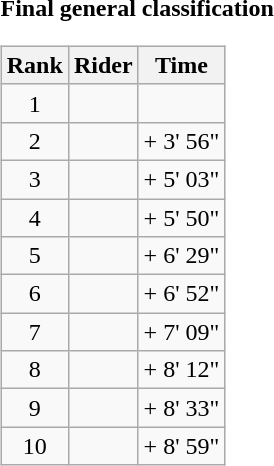<table>
<tr>
<td><strong>Final general classification</strong><br><table class="wikitable">
<tr>
<th scope="col">Rank</th>
<th scope="col">Rider</th>
<th scope="col">Time</th>
</tr>
<tr>
<td style="text-align:center;">1</td>
<td></td>
<td style="text-align:right;"></td>
</tr>
<tr>
<td style="text-align:center;">2</td>
<td></td>
<td style="text-align:right;">+ 3' 56"</td>
</tr>
<tr>
<td style="text-align:center;">3</td>
<td></td>
<td style="text-align:right;">+ 5' 03"</td>
</tr>
<tr>
<td style="text-align:center;">4</td>
<td></td>
<td style="text-align:right;">+ 5' 50"</td>
</tr>
<tr>
<td style="text-align:center;">5</td>
<td></td>
<td style="text-align:right;">+ 6' 29"</td>
</tr>
<tr>
<td style="text-align:center;">6</td>
<td></td>
<td style="text-align:right;">+ 6' 52"</td>
</tr>
<tr>
<td style="text-align:center;">7</td>
<td></td>
<td style="text-align:right;">+ 7' 09"</td>
</tr>
<tr>
<td style="text-align:center;">8</td>
<td></td>
<td style="text-align:right;">+ 8' 12"</td>
</tr>
<tr>
<td style="text-align:center;">9</td>
<td></td>
<td style="text-align:right;">+ 8' 33"</td>
</tr>
<tr>
<td style="text-align:center;">10</td>
<td></td>
<td style="text-align:right;">+ 8' 59"</td>
</tr>
</table>
</td>
</tr>
</table>
